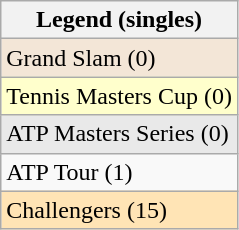<table class="wikitable">
<tr>
<th>Legend (singles)</th>
</tr>
<tr bgcolor=#f3e6d7>
<td>Grand Slam (0)</td>
</tr>
<tr bgcolor=#ffffcc>
<td>Tennis Masters Cup (0)</td>
</tr>
<tr bgcolor=#e9e9e9>
<td>ATP Masters Series (0)</td>
</tr>
<tr>
<td>ATP Tour (1)</td>
</tr>
<tr bgcolor="moccasin">
<td>Challengers (15)</td>
</tr>
</table>
